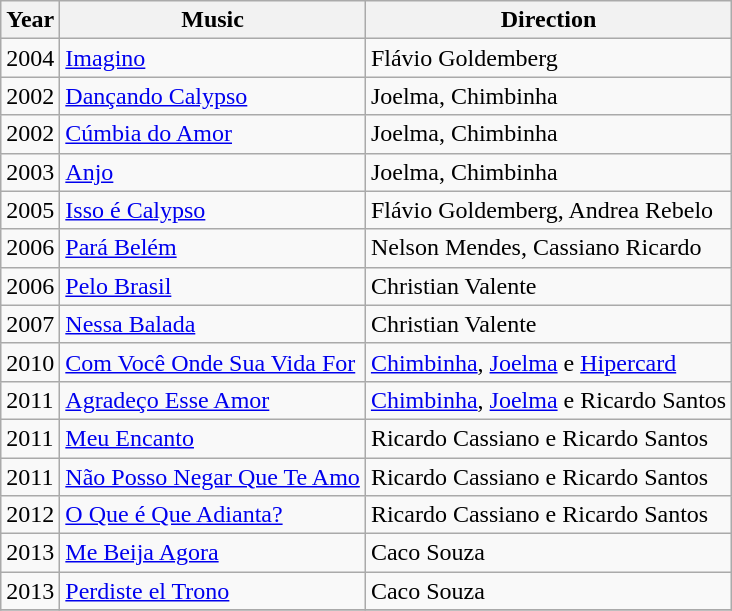<table class="wikitable">
<tr>
<th>Year</th>
<th>Music</th>
<th>Direction</th>
</tr>
<tr>
<td>2004</td>
<td><a href='#'>Imagino</a></td>
<td>Flávio Goldemberg</td>
</tr>
<tr>
<td>2002</td>
<td><a href='#'>Dançando Calypso</a></td>
<td>Joelma, Chimbinha</td>
</tr>
<tr>
<td>2002</td>
<td><a href='#'>Cúmbia do Amor</a></td>
<td>Joelma, Chimbinha</td>
</tr>
<tr>
<td>2003</td>
<td><a href='#'>Anjo</a></td>
<td>Joelma, Chimbinha</td>
</tr>
<tr>
<td>2005</td>
<td><a href='#'>Isso é Calypso</a></td>
<td>Flávio Goldemberg, Andrea Rebelo</td>
</tr>
<tr>
<td>2006</td>
<td><a href='#'>Pará Belém</a></td>
<td>Nelson Mendes, Cassiano Ricardo</td>
</tr>
<tr>
<td>2006</td>
<td><a href='#'>Pelo Brasil</a></td>
<td>Christian Valente</td>
</tr>
<tr>
<td>2007</td>
<td><a href='#'>Nessa Balada</a></td>
<td>Christian Valente</td>
</tr>
<tr>
<td>2010</td>
<td><a href='#'>Com Você Onde Sua Vida For</a></td>
<td><a href='#'>Chimbinha</a>, <a href='#'>Joelma</a> e <a href='#'>Hipercard</a></td>
</tr>
<tr>
<td>2011</td>
<td><a href='#'>Agradeço Esse Amor</a></td>
<td><a href='#'>Chimbinha</a>, <a href='#'>Joelma</a> e Ricardo Santos</td>
</tr>
<tr>
<td>2011</td>
<td><a href='#'>Meu Encanto</a></td>
<td>Ricardo Cassiano e Ricardo Santos</td>
</tr>
<tr>
<td>2011</td>
<td><a href='#'>Não Posso Negar Que Te Amo</a></td>
<td>Ricardo Cassiano e Ricardo Santos</td>
</tr>
<tr>
<td>2012</td>
<td><a href='#'>O Que é Que Adianta?</a></td>
<td>Ricardo Cassiano e Ricardo Santos</td>
</tr>
<tr>
<td>2013</td>
<td><a href='#'>Me Beija Agora</a></td>
<td>Caco Souza</td>
</tr>
<tr>
<td>2013</td>
<td><a href='#'>Perdiste el Trono</a></td>
<td>Caco Souza</td>
</tr>
<tr>
</tr>
</table>
